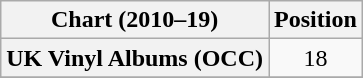<table class="wikitable plainrowheaders">
<tr>
<th>Chart (2010–19)</th>
<th>Position</th>
</tr>
<tr>
<th scope="row">UK Vinyl Albums (OCC)</th>
<td style="text-align:center;">18</td>
</tr>
<tr>
</tr>
</table>
